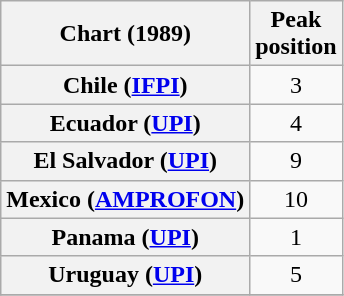<table class="wikitable sortable plainrowheaders">
<tr>
<th align="left">Chart (1989)</th>
<th align="left">Peak<br>position</th>
</tr>
<tr>
<th scope="row">Chile (<a href='#'>IFPI</a>)</th>
<td align="center">3</td>
</tr>
<tr>
<th scope="row">Ecuador (<a href='#'>UPI</a>)</th>
<td align="center">4</td>
</tr>
<tr>
<th scope="row">El Salvador (<a href='#'>UPI</a>)</th>
<td align="center">9</td>
</tr>
<tr>
<th scope="row">Mexico (<a href='#'>AMPROFON</a>)</th>
<td align="center">10</td>
</tr>
<tr>
<th scope="row">Panama (<a href='#'>UPI</a>)</th>
<td align="center">1</td>
</tr>
<tr>
<th scope="row">Uruguay (<a href='#'>UPI</a>)</th>
<td align="center">5</td>
</tr>
<tr>
</tr>
</table>
